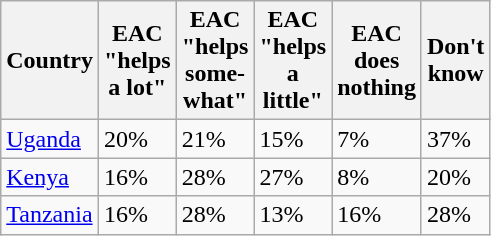<table class="wikitable sortable floatright">
<tr>
<th>Country</th>
<th>EAC<br>"helps<br>a lot"</th>
<th>EAC<br>"helps <br>some-<br>what"</th>
<th>EAC<br>"helps<br>a<br> little"</th>
<th>EAC<br>does<br>nothing</th>
<th>Don't<br>know</th>
</tr>
<tr>
<td><a href='#'>Uganda</a></td>
<td>20%</td>
<td>21%</td>
<td>15%</td>
<td>7%</td>
<td>37%</td>
</tr>
<tr>
<td><a href='#'>Kenya</a></td>
<td>16%</td>
<td>28%</td>
<td>27%</td>
<td>8%</td>
<td>20%</td>
</tr>
<tr>
<td><a href='#'>Tanzania</a></td>
<td>16%</td>
<td>28%</td>
<td>13%</td>
<td>16%</td>
<td>28%</td>
</tr>
</table>
